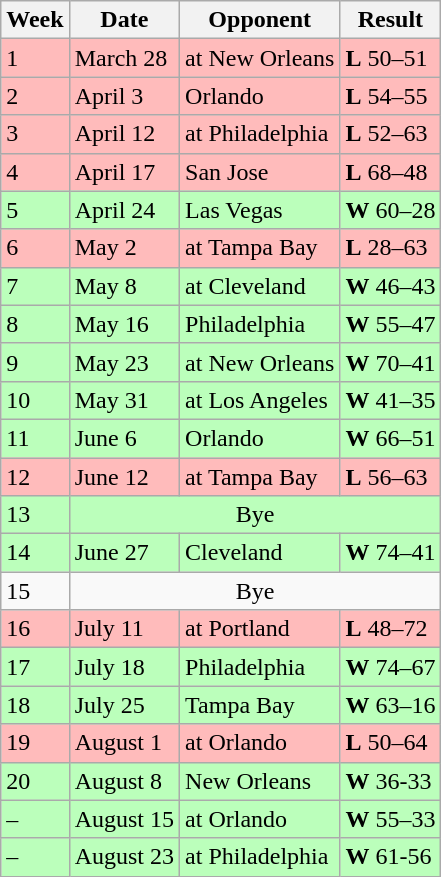<table class="wikitable">
<tr>
<th>Week</th>
<th>Date</th>
<th>Opponent</th>
<th>Result</th>
</tr>
<tr bgcolor="#ffbbbb">
<td>1</td>
<td>March 28</td>
<td>at New Orleans</td>
<td><strong>L</strong> 50–51</td>
</tr>
<tr bgcolor="#ffbbbb">
<td>2</td>
<td>April 3</td>
<td>Orlando</td>
<td><strong>L</strong> 54–55</td>
</tr>
<tr bgcolor="#ffbbbb">
<td>3</td>
<td>April 12</td>
<td>at Philadelphia</td>
<td><strong>L</strong> 52–63</td>
</tr>
<tr bgcolor="#ffbbbb">
<td>4</td>
<td>April 17</td>
<td>San Jose</td>
<td><strong>L</strong> 68–48</td>
</tr>
<tr bgcolor="#bbffbb">
<td>5</td>
<td>April 24</td>
<td>Las Vegas</td>
<td><strong>W</strong> 60–28</td>
</tr>
<tr bgcolor="#ffbbbb">
<td>6</td>
<td>May 2</td>
<td>at Tampa Bay</td>
<td><strong>L</strong> 28–63</td>
</tr>
<tr bgcolor="#bbffbb">
<td>7</td>
<td>May 8</td>
<td>at Cleveland</td>
<td><strong>W</strong> 46–43</td>
</tr>
<tr bgcolor="#bbffbb">
<td>8</td>
<td>May 16</td>
<td>Philadelphia</td>
<td><strong>W</strong> 55–47</td>
</tr>
<tr bgcolor="#bbffbb">
<td>9</td>
<td>May 23</td>
<td>at New Orleans</td>
<td><strong>W</strong> 70–41</td>
</tr>
<tr bgcolor="#bbffbb">
<td>10</td>
<td>May 31</td>
<td>at Los Angeles</td>
<td><strong>W</strong> 41–35</td>
</tr>
<tr bgcolor="#bbffbb">
<td>11</td>
<td>June 6</td>
<td>Orlando</td>
<td><strong>W</strong> 66–51</td>
</tr>
<tr bgcolor="#ffbbbb">
<td>12</td>
<td>June 12</td>
<td>at Tampa Bay</td>
<td><strong>L</strong> 56–63</td>
</tr>
<tr bgcolor="#bbffbb">
<td>13</td>
<td colspan="3" align="center">Bye</td>
</tr>
<tr bgcolor="#bbffbb">
<td>14</td>
<td>June 27</td>
<td>Cleveland</td>
<td><strong>W</strong> 74–41</td>
</tr>
<tr>
<td>15</td>
<td colspan="3" align="center">Bye</td>
</tr>
<tr bgcolor="#ffbbbb">
<td>16</td>
<td>July 11</td>
<td>at Portland</td>
<td><strong>L</strong> 48–72</td>
</tr>
<tr bgcolor="#bbffbb">
<td>17</td>
<td>July 18</td>
<td>Philadelphia</td>
<td><strong>W</strong> 74–67</td>
</tr>
<tr bgcolor="#bbffbb">
<td>18</td>
<td>July 25</td>
<td>Tampa Bay</td>
<td><strong>W</strong> 63–16</td>
</tr>
<tr bgcolor="#ffbbbb">
<td>19</td>
<td>August 1</td>
<td>at Orlando</td>
<td><strong>L</strong> 50–64</td>
</tr>
<tr bgcolor="#bbffbb">
<td>20</td>
<td>August 8</td>
<td>New Orleans</td>
<td><strong>W</strong> 36-33</td>
</tr>
<tr bgcolor="#bbffbb">
<td>–</td>
<td>August 15</td>
<td>at Orlando</td>
<td><strong>W</strong> 55–33</td>
</tr>
<tr bgcolor="#bbffbb">
<td>–</td>
<td>August 23</td>
<td>at Philadelphia</td>
<td><strong>W</strong> 61-56</td>
</tr>
</table>
